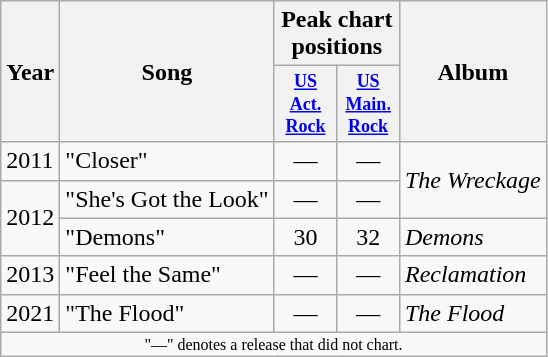<table class="wikitable">
<tr>
<th rowspan="2">Year</th>
<th rowspan="2">Song</th>
<th colspan="2">Peak chart positions</th>
<th rowspan="2">Album</th>
</tr>
<tr>
<th scope="col" style="width:3em;font-size:75%;"><a href='#'>US<br>Act. Rock</a><br></th>
<th style="width:3em;font-size:75%"><a href='#'>US<br>Main. Rock</a><br></th>
</tr>
<tr>
<td>2011</td>
<td>"Closer"</td>
<td align="center">—</td>
<td align="center">—</td>
<td rowspan="2"><em>The Wreckage</em></td>
</tr>
<tr>
<td rowspan="2">2012</td>
<td>"She's Got the Look"</td>
<td align="center">—</td>
<td align="center">—</td>
</tr>
<tr>
<td>"Demons"</td>
<td align="center">30</td>
<td align="center">32</td>
<td><em>Demons</em></td>
</tr>
<tr>
<td>2013</td>
<td>"Feel the Same"</td>
<td align="center">—</td>
<td align="center">—</td>
<td><em>Reclamation</em></td>
</tr>
<tr>
<td>2021</td>
<td>"The Flood"</td>
<td align="center">—</td>
<td align="center">—</td>
<td><em>The Flood</em></td>
</tr>
<tr>
<td align="center" colspan="9" style="font-size: 8pt">"—" denotes a release that did not chart.</td>
</tr>
</table>
